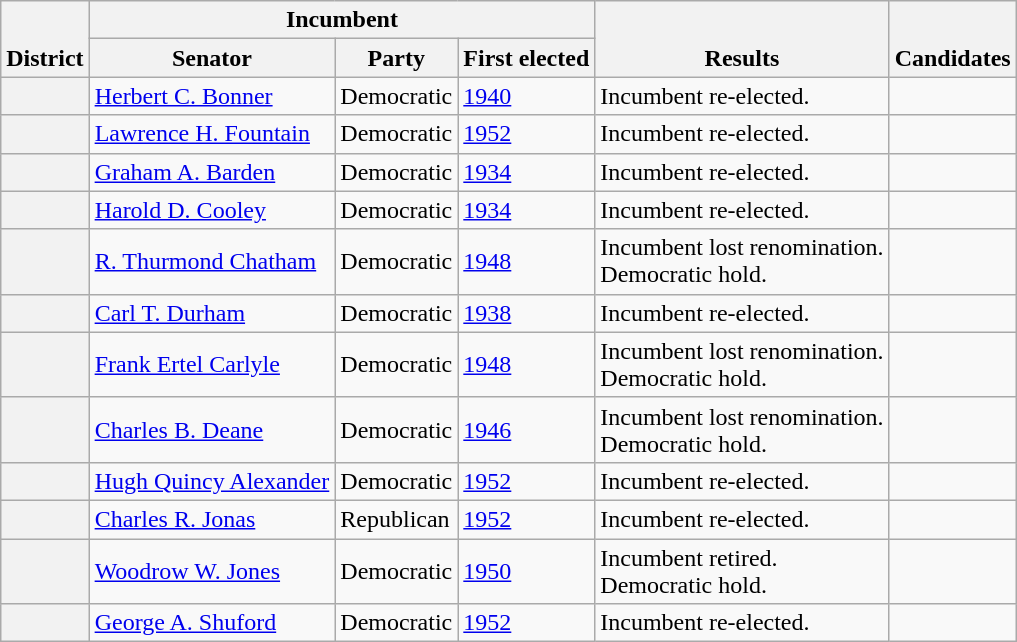<table class=wikitable>
<tr valign=bottom>
<th rowspan=2>District</th>
<th colspan=3>Incumbent</th>
<th rowspan=2>Results</th>
<th rowspan=2>Candidates</th>
</tr>
<tr>
<th>Senator</th>
<th>Party</th>
<th>First elected</th>
</tr>
<tr>
<th></th>
<td><a href='#'>Herbert C. Bonner</a></td>
<td>Democratic</td>
<td><a href='#'>1940</a></td>
<td>Incumbent re-elected.</td>
<td nowrap></td>
</tr>
<tr>
<th></th>
<td><a href='#'>Lawrence H. Fountain</a></td>
<td>Democratic</td>
<td><a href='#'>1952</a></td>
<td>Incumbent re-elected.</td>
<td nowrap></td>
</tr>
<tr>
<th></th>
<td><a href='#'>Graham A. Barden</a></td>
<td>Democratic</td>
<td><a href='#'>1934</a></td>
<td>Incumbent re-elected.</td>
<td nowrap></td>
</tr>
<tr>
<th></th>
<td><a href='#'>Harold D. Cooley</a></td>
<td>Democratic</td>
<td><a href='#'>1934</a></td>
<td>Incumbent re-elected.</td>
<td nowrap></td>
</tr>
<tr>
<th></th>
<td><a href='#'>R. Thurmond Chatham</a></td>
<td>Democratic</td>
<td><a href='#'>1948</a></td>
<td>Incumbent lost renomination.<br>Democratic hold.</td>
<td nowrap></td>
</tr>
<tr>
<th></th>
<td><a href='#'>Carl T. Durham</a></td>
<td>Democratic</td>
<td><a href='#'>1938</a></td>
<td>Incumbent re-elected.</td>
<td nowrap></td>
</tr>
<tr>
<th></th>
<td><a href='#'>Frank Ertel Carlyle</a></td>
<td>Democratic</td>
<td><a href='#'>1948</a></td>
<td>Incumbent lost renomination.<br>Democratic hold.</td>
<td nowrap></td>
</tr>
<tr>
<th></th>
<td><a href='#'>Charles B. Deane</a></td>
<td>Democratic</td>
<td><a href='#'>1946</a></td>
<td>Incumbent lost renomination.<br>Democratic hold.</td>
<td nowrap></td>
</tr>
<tr>
<th></th>
<td><a href='#'>Hugh Quincy Alexander</a></td>
<td>Democratic</td>
<td><a href='#'>1952</a></td>
<td>Incumbent re-elected.</td>
<td nowrap></td>
</tr>
<tr>
<th></th>
<td><a href='#'>Charles R. Jonas</a></td>
<td>Republican</td>
<td><a href='#'>1952</a></td>
<td>Incumbent re-elected.</td>
<td nowrap></td>
</tr>
<tr>
<th></th>
<td><a href='#'>Woodrow W. Jones</a></td>
<td>Democratic</td>
<td><a href='#'>1950</a></td>
<td>Incumbent retired.<br>Democratic hold.</td>
<td nowrap></td>
</tr>
<tr>
<th></th>
<td><a href='#'>George A. Shuford</a></td>
<td>Democratic</td>
<td><a href='#'>1952</a></td>
<td>Incumbent re-elected.</td>
<td nowrap></td>
</tr>
</table>
